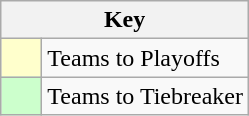<table class="wikitable" style="text-align: center;">
<tr>
<th colspan=2>Key</th>
</tr>
<tr>
<td style="background:#ffffcc; width:20px;"></td>
<td align=left>Teams to Playoffs</td>
</tr>
<tr>
<td style="background:#ccffcc; width:20px;"></td>
<td align=left>Teams to Tiebreaker</td>
</tr>
</table>
